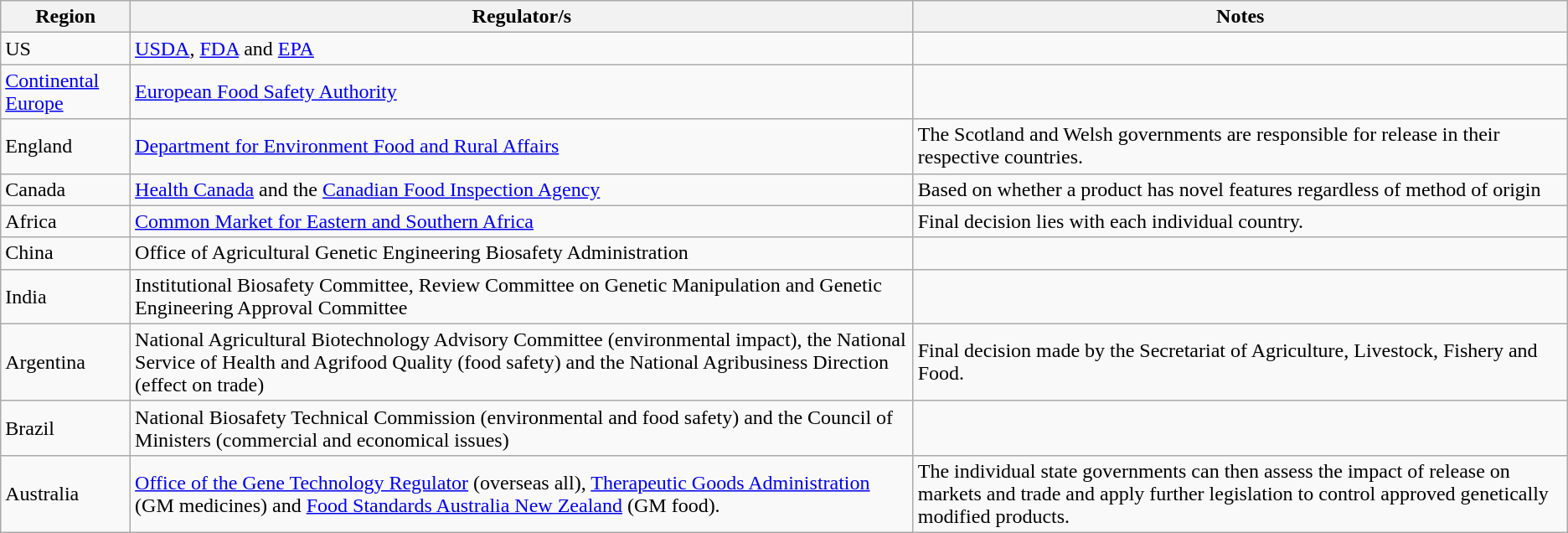<table class="wikitable">
<tr>
<th>Region</th>
<th>Regulator/s</th>
<th>Notes</th>
</tr>
<tr>
<td>US</td>
<td><a href='#'>USDA</a>, <a href='#'>FDA</a> and <a href='#'>EPA</a></td>
<td></td>
</tr>
<tr>
<td><a href='#'>Continental Europe</a></td>
<td><a href='#'>European Food Safety Authority</a></td>
<td></td>
</tr>
<tr>
<td>England</td>
<td><a href='#'>Department for Environment Food and Rural Affairs</a></td>
<td>The Scotland and Welsh governments are responsible for release in their respective countries.</td>
</tr>
<tr>
<td>Canada</td>
<td><a href='#'>Health Canada</a> and the <a href='#'>Canadian Food Inspection Agency</a></td>
<td>Based on whether a product has novel features regardless of method of origin</td>
</tr>
<tr>
<td>Africa</td>
<td><a href='#'>Common Market for Eastern and Southern Africa</a></td>
<td>Final decision lies with each individual country.</td>
</tr>
<tr>
<td>China</td>
<td>Office of Agricultural Genetic Engineering Biosafety Administration</td>
<td></td>
</tr>
<tr>
<td>India</td>
<td>Institutional Biosafety Committee, Review Committee on Genetic Manipulation and Genetic Engineering Approval Committee</td>
<td></td>
</tr>
<tr>
<td>Argentina</td>
<td>National Agricultural Biotechnology Advisory Committee (environmental impact), the National Service of Health and Agrifood Quality (food safety) and the National Agribusiness Direction (effect on trade)</td>
<td>Final decision made by the Secretariat of Agriculture, Livestock, Fishery and Food.</td>
</tr>
<tr>
<td>Brazil</td>
<td>National Biosafety Technical Commission (environmental and food safety) and the Council of Ministers (commercial and economical issues)</td>
<td></td>
</tr>
<tr>
<td>Australia</td>
<td><a href='#'>Office of the Gene Technology Regulator</a> (overseas all), <a href='#'>Therapeutic Goods Administration</a> (GM medicines) and <a href='#'>Food Standards Australia New Zealand</a> (GM food).</td>
<td>The individual state governments can then assess the impact of release on markets and trade and apply further legislation to control approved genetically modified products.</td>
</tr>
</table>
